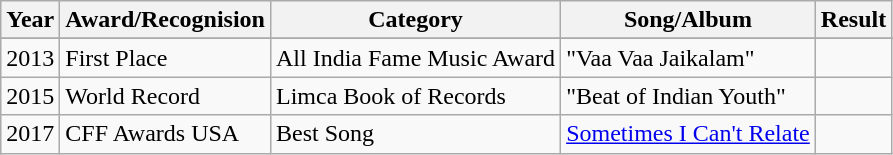<table class="wikitable plainrowheaders">
<tr>
<th scope="col">Year</th>
<th scope="col">Award/Recognision</th>
<th scope="col">Category</th>
<th scope=>Song/Album</th>
<th scope="col">Result</th>
</tr>
<tr>
</tr>
<tr>
<td>2013</td>
<td>First Place</td>
<td>All India Fame Music Award</td>
<td>"Vaa Vaa Jaikalam"</td>
<td></td>
</tr>
<tr>
<td>2015</td>
<td>World Record</td>
<td>Limca Book of Records</td>
<td>"Beat of Indian Youth"</td>
<td></td>
</tr>
<tr>
<td>2017</td>
<td>CFF Awards USA</td>
<td>Best Song</td>
<td><a href='#'>Sometimes I Can't Relate</a></td>
<td></td>
</tr>
</table>
